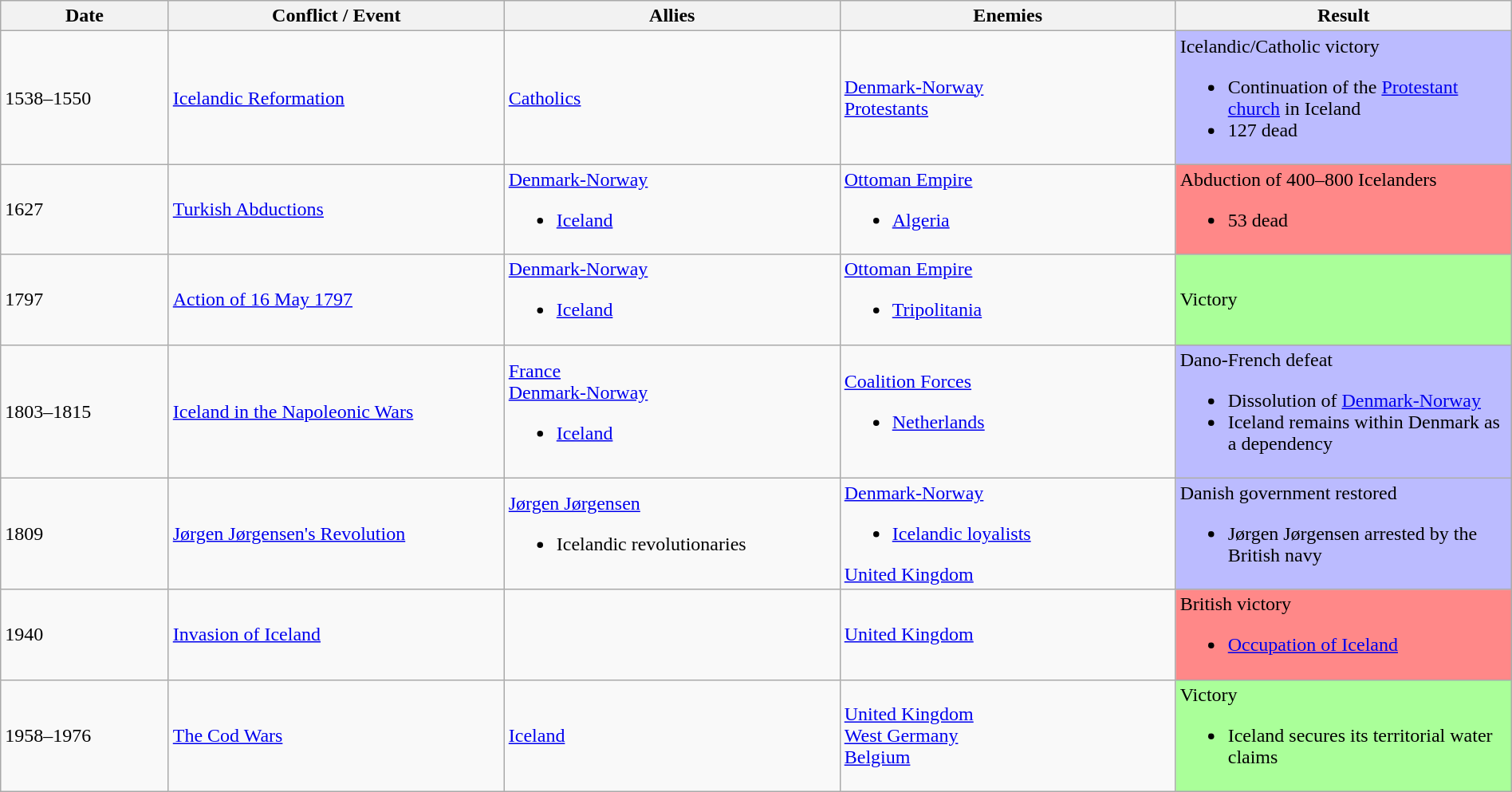<table class="wikitable" width="100%">
<tr>
<th width="10%">Date</th>
<th width="20%">Conflict / Event</th>
<th width="20%">Allies</th>
<th width="20%">Enemies</th>
<th width="20%">Result</th>
</tr>
<tr>
<td>1538–1550</td>
<td><a href='#'>Icelandic Reformation</a></td>
<td> <a href='#'>Catholics</a></td>
<td> <a href='#'>Denmark-Norway</a><br> <a href='#'>Protestants</a></td>
<td style="background:#BBF">Icelandic/Catholic victory<br><ul><li>Continuation of the <a href='#'>Protestant church</a> in Iceland</li><li>127 dead</li></ul></td>
</tr>
<tr>
<td>1627</td>
<td><a href='#'>Turkish Abductions</a></td>
<td> <a href='#'>Denmark-Norway</a><br><ul><li><a href='#'>Iceland</a></li></ul></td>
<td> <a href='#'>Ottoman Empire</a><br><ul><li> <a href='#'>Algeria</a></li></ul></td>
<td style="background:#F88">Abduction of 400–800 Icelanders<br><ul><li>53 dead</li></ul></td>
</tr>
<tr>
<td>1797</td>
<td><a href='#'>Action of 16 May 1797</a></td>
<td> <a href='#'>Denmark-Norway</a><br><ul><li><a href='#'>Iceland</a></li></ul></td>
<td> <a href='#'>Ottoman Empire</a><br><ul><li> <a href='#'>Tripolitania</a></li></ul></td>
<td style="background:#AF9">Victory</td>
</tr>
<tr>
<td>1803–1815</td>
<td><a href='#'>Iceland in the Napoleonic Wars</a></td>
<td> <a href='#'>France</a><br> <a href='#'>Denmark-Norway</a><br><ul><li><a href='#'>Iceland</a></li></ul></td>
<td><a href='#'>Coalition Forces</a><br><ul><li> <a href='#'>Netherlands</a></li></ul></td>
<td style="background:#BBF">Dano-French defeat<br><ul><li>Dissolution of <a href='#'>Denmark-Norway</a></li><li>Iceland remains within Denmark as a dependency</li></ul></td>
</tr>
<tr>
<td>1809</td>
<td><a href='#'>Jørgen Jørgensen's Revolution</a></td>
<td> <a href='#'>Jørgen Jørgensen</a><br><ul><li>Icelandic revolutionaries</li></ul></td>
<td> <a href='#'>Denmark-Norway</a><br><ul><li><a href='#'>Icelandic loyalists</a></li></ul> <a href='#'>United Kingdom</a></td>
<td style="background:#BBF">Danish government restored<br><ul><li>Jørgen Jørgensen arrested by the British navy</li></ul></td>
</tr>
<tr>
<td>1940</td>
<td><a href='#'>Invasion of Iceland</a></td>
<td></td>
<td> <a href='#'>United Kingdom</a></td>
<td style="background:#F88">British victory<br><ul><li><a href='#'>Occupation of Iceland</a></li></ul></td>
</tr>
<tr>
<td>1958–1976</td>
<td><a href='#'>The Cod Wars</a></td>
<td> <a href='#'>Iceland</a></td>
<td> <a href='#'>United Kingdom</a><br> <a href='#'>West Germany</a><br> <a href='#'>Belgium</a></td>
<td style="background:#AF9">Victory<br><ul><li>Iceland secures its territorial water claims</li></ul></td>
</tr>
</table>
